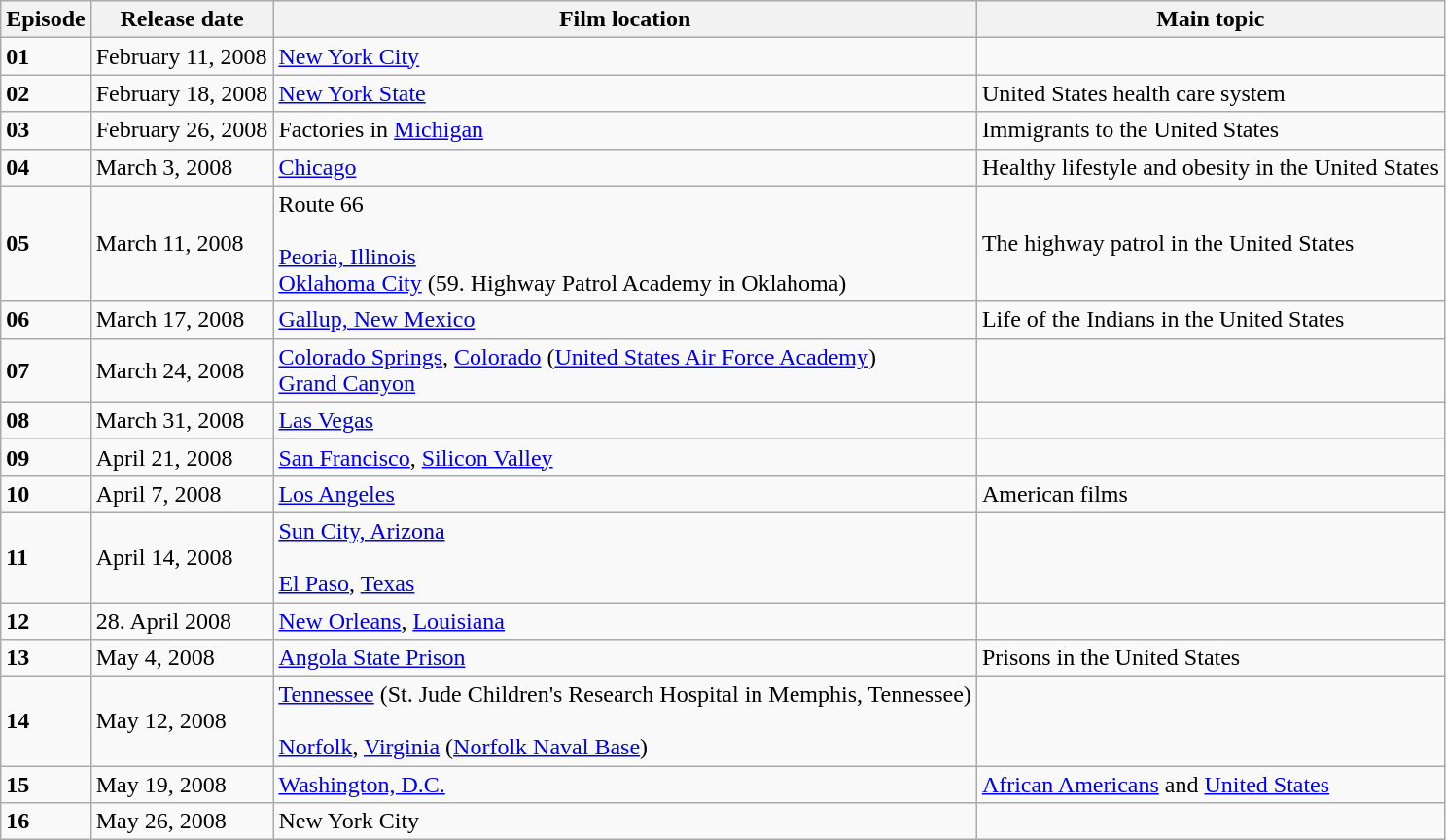<table class= wikitable>
<tr>
<th>Episode</th>
<th>Release date</th>
<th>Film location</th>
<th>Main topic</th>
</tr>
<tr>
<td><strong>01</strong></td>
<td>February 11, 2008</td>
<td><a href='#'>New York City</a></td>
<td></td>
</tr>
<tr>
<td><strong>02</strong></td>
<td>February 18, 2008</td>
<td><a href='#'>New York State</a></td>
<td>United States health care system</td>
</tr>
<tr>
<td><strong>03</strong></td>
<td>February 26, 2008</td>
<td>Factories in <a href='#'>Michigan</a></td>
<td>Immigrants to the United States</td>
</tr>
<tr>
<td><strong>04</strong></td>
<td>March 3, 2008</td>
<td><a href='#'>Chicago</a></td>
<td>Healthy lifestyle and obesity in the United States</td>
</tr>
<tr>
<td><strong>05</strong></td>
<td>March 11, 2008</td>
<td>Route 66<br><br><a href='#'>Peoria, Illinois</a><br>
<a href='#'>Oklahoma City</a> (59. Highway Patrol Academy in Oklahoma)</td>
<td>The highway patrol in the United States</td>
</tr>
<tr>
<td><strong>06</strong></td>
<td>March 17, 2008</td>
<td><a href='#'>Gallup, New Mexico</a></td>
<td>Life of the  Indians in the United States</td>
</tr>
<tr>
<td><strong>07</strong></td>
<td>March 24, 2008</td>
<td><a href='#'>Colorado Springs</a>, <a href='#'>Colorado</a> (<a href='#'>United States Air Force Academy</a>)<br><a href='#'>Grand Canyon</a></td>
<td></td>
</tr>
<tr>
<td><strong>08</strong></td>
<td>March 31, 2008</td>
<td><a href='#'>Las Vegas</a></td>
<td></td>
</tr>
<tr>
<td><strong>09</strong></td>
<td>April 21, 2008</td>
<td><a href='#'>San Francisco</a>, <a href='#'>Silicon Valley</a></td>
<td></td>
</tr>
<tr>
<td><strong>10</strong></td>
<td>April 7, 2008</td>
<td><a href='#'>Los Angeles</a></td>
<td>American films</td>
</tr>
<tr>
<td><strong>11</strong></td>
<td>April 14, 2008</td>
<td><a href='#'>Sun City, Arizona</a><br><br><a href='#'>El Paso</a>, <a href='#'>Texas</a></td>
<td></td>
</tr>
<tr>
<td><strong>12</strong></td>
<td>28. April 2008</td>
<td><a href='#'>New Orleans</a>, <a href='#'>Louisiana</a></td>
<td></td>
</tr>
<tr>
<td><strong>13</strong></td>
<td>May 4, 2008</td>
<td><a href='#'>Angola State Prison</a></td>
<td>Prisons in the United States</td>
</tr>
<tr>
<td><strong>14</strong></td>
<td>May 12, 2008</td>
<td><a href='#'>Tennessee</a> (St. Jude Children's Research Hospital in Memphis, Tennessee)<br><br><a href='#'>Norfolk</a>, <a href='#'>Virginia</a> (<a href='#'>Norfolk Naval Base</a>)</td>
<td></td>
</tr>
<tr>
<td><strong>15</strong></td>
<td>May 19, 2008</td>
<td><a href='#'>Washington, D.C.</a></td>
<td><a href='#'>African Americans</a> and <a href='#'>United States</a></td>
</tr>
<tr>
<td><strong>16</strong></td>
<td>May 26, 2008</td>
<td>New York City</td>
<td></td>
</tr>
</table>
